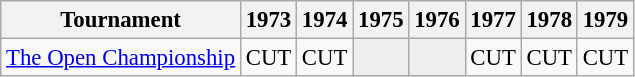<table class="wikitable" style="font-size:95%;text-align:center;">
<tr>
<th>Tournament</th>
<th>1973</th>
<th>1974</th>
<th>1975</th>
<th>1976</th>
<th>1977</th>
<th>1978</th>
<th>1979</th>
</tr>
<tr>
<td align=left><a href='#'>The Open Championship</a></td>
<td>CUT</td>
<td>CUT</td>
<td style="background:#eeeeee;"></td>
<td style="background:#eeeeee;"></td>
<td>CUT</td>
<td>CUT</td>
<td>CUT</td>
</tr>
</table>
